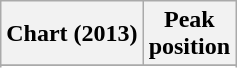<table class="wikitable sortable plainrowheaders" style="text-align:center">
<tr>
<th scope="col">Chart (2013)</th>
<th scope="col">Peak<br>position</th>
</tr>
<tr>
</tr>
<tr>
</tr>
<tr>
</tr>
</table>
